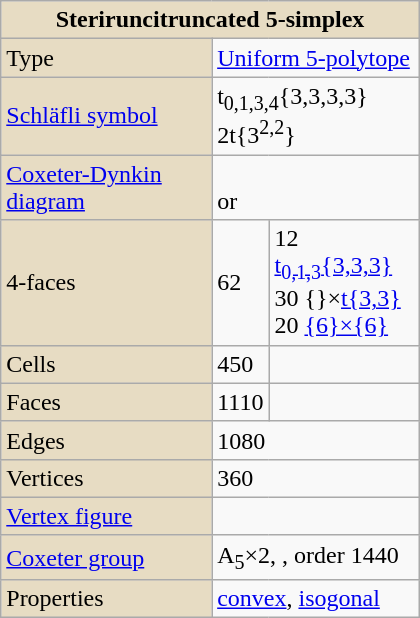<table class="wikitable" style="float:right; margin-left:8px; width:280px">
<tr>
<td bgcolor=#e7dcc3 align=center colspan=3><strong>Steriruncitruncated 5-simplex</strong></td>
</tr>
<tr>
<td bgcolor=#e7dcc3>Type</td>
<td colspan=2><a href='#'>Uniform 5-polytope</a></td>
</tr>
<tr>
<td bgcolor=#e7dcc3><a href='#'>Schläfli symbol</a></td>
<td colspan=2>t<sub>0,1,3,4</sub>{3,3,3,3}<br>2t{3<sup>2,2</sup>}</td>
</tr>
<tr>
<td bgcolor=#e7dcc3><a href='#'>Coxeter-Dynkin diagram</a></td>
<td colspan=2><br>or </td>
</tr>
<tr>
<td bgcolor=#e7dcc3>4-faces</td>
<td>62</td>
<td>12 <a href='#'>t<sub>0,1,3</sub>{3,3,3}</a><br>30 {}×<a href='#'>t{3,3}</a><br>20 <a href='#'>{6}×{6}</a></td>
</tr>
<tr>
<td bgcolor=#e7dcc3>Cells</td>
<td>450</td>
<td></td>
</tr>
<tr>
<td bgcolor=#e7dcc3>Faces</td>
<td>1110</td>
<td></td>
</tr>
<tr>
<td bgcolor=#e7dcc3>Edges</td>
<td colspan=2>1080</td>
</tr>
<tr>
<td bgcolor=#e7dcc3>Vertices</td>
<td colspan=2>360</td>
</tr>
<tr>
<td bgcolor=#e7dcc3><a href='#'>Vertex figure</a></td>
<td colspan=2></td>
</tr>
<tr>
<td bgcolor=#e7dcc3><a href='#'>Coxeter group</a></td>
<td colspan=2>A<sub>5</sub>×2, , order 1440</td>
</tr>
<tr>
<td bgcolor=#e7dcc3>Properties</td>
<td colspan=2><a href='#'>convex</a>, <a href='#'>isogonal</a></td>
</tr>
</table>
